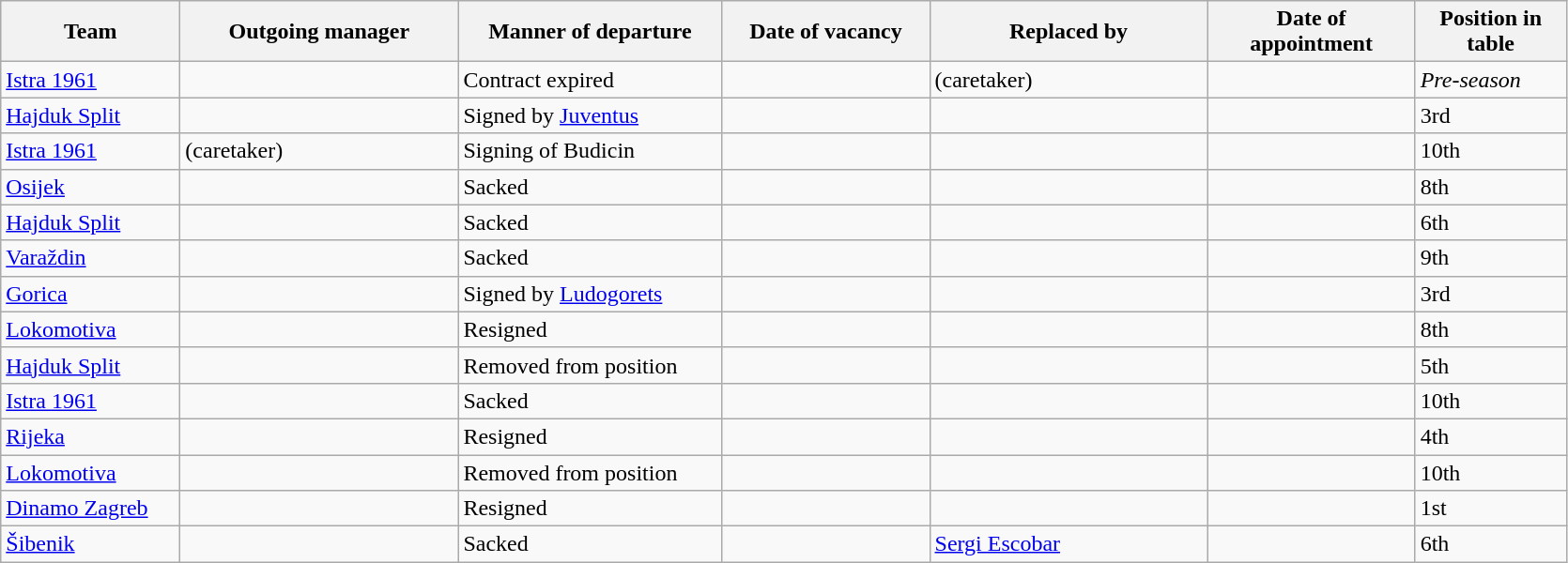<table class="wikitable sortable">
<tr>
<th width="120">Team</th>
<th width="190">Outgoing manager</th>
<th width="180">Manner of departure</th>
<th width="140">Date of vacancy</th>
<th width="190">Replaced by</th>
<th width="140">Date of appointment</th>
<th width="100">Position in table</th>
</tr>
<tr>
<td style="text-align:left;"><a href='#'>Istra 1961</a></td>
<td style="text-align:left;"> </td>
<td>Contract expired</td>
<td></td>
<td>  (caretaker)</td>
<td></td>
<td><em>Pre-season</em></td>
</tr>
<tr>
<td style="text-align:left;"><a href='#'>Hajduk Split</a></td>
<td style="text-align:left;"> </td>
<td>Signed by <a href='#'>Juventus</a></td>
<td></td>
<td style="text-align:left;"> </td>
<td></td>
<td>3rd</td>
</tr>
<tr>
<td style="text-align:left;"><a href='#'>Istra 1961</a></td>
<td style="text-align:left;">  (caretaker)</td>
<td>Signing of Budicin</td>
<td></td>
<td> </td>
<td></td>
<td>10th</td>
</tr>
<tr>
<td style="text-align:left;"><a href='#'>Osijek</a></td>
<td style="text-align:left;"> </td>
<td>Sacked</td>
<td></td>
<td style="text-align:left;"> </td>
<td></td>
<td>8th</td>
</tr>
<tr>
<td style="text-align:left;"><a href='#'>Hajduk Split</a></td>
<td style="text-align:left;"> </td>
<td>Sacked</td>
<td></td>
<td style="text-align:left;"> </td>
<td></td>
<td>6th</td>
</tr>
<tr>
<td style="text-align:left;"><a href='#'>Varaždin</a></td>
<td style="text-align:left;"> </td>
<td>Sacked</td>
<td></td>
<td style="text-align:left;"> </td>
<td></td>
<td>9th</td>
</tr>
<tr>
<td style="text-align:left;"><a href='#'>Gorica</a></td>
<td style="text-align:left;"> </td>
<td>Signed by <a href='#'>Ludogorets</a></td>
<td></td>
<td style="text-align:left;"> </td>
<td></td>
<td>3rd</td>
</tr>
<tr>
<td style="text-align:left;"><a href='#'>Lokomotiva</a></td>
<td style="text-align:left;"> </td>
<td>Resigned</td>
<td></td>
<td style="text-align:left;"> </td>
<td></td>
<td>8th</td>
</tr>
<tr>
<td style="text-align:left;"><a href='#'>Hajduk Split</a></td>
<td style="text-align:left;"> </td>
<td>Removed from position</td>
<td></td>
<td style="text-align:left;"> </td>
<td></td>
<td>5th</td>
</tr>
<tr>
<td style="text-align:left;"><a href='#'>Istra 1961</a></td>
<td style="text-align:left;"> </td>
<td>Sacked</td>
<td></td>
<td style="text-align:left;"> </td>
<td></td>
<td>10th</td>
</tr>
<tr>
<td style="text-align:left;"><a href='#'>Rijeka</a></td>
<td style="text-align:left;"> </td>
<td>Resigned</td>
<td></td>
<td style="text-align:left;"> </td>
<td></td>
<td>4th</td>
</tr>
<tr>
<td style="text-align:left;"><a href='#'>Lokomotiva</a></td>
<td style="text-align:left;"> </td>
<td>Removed from position</td>
<td></td>
<td style="text-align:left;"> </td>
<td></td>
<td>10th</td>
</tr>
<tr>
<td style="text-align:left;"><a href='#'>Dinamo Zagreb</a></td>
<td style="text-align:left;"> </td>
<td>Resigned</td>
<td></td>
<td style="text-align:left;"> </td>
<td></td>
<td>1st</td>
</tr>
<tr>
<td style="text-align:left;"><a href='#'>Šibenik</a></td>
<td style="text-align:left;"> </td>
<td>Sacked</td>
<td></td>
<td style="text-align:left;"> <a href='#'>Sergi Escobar</a></td>
<td></td>
<td>6th</td>
</tr>
</table>
